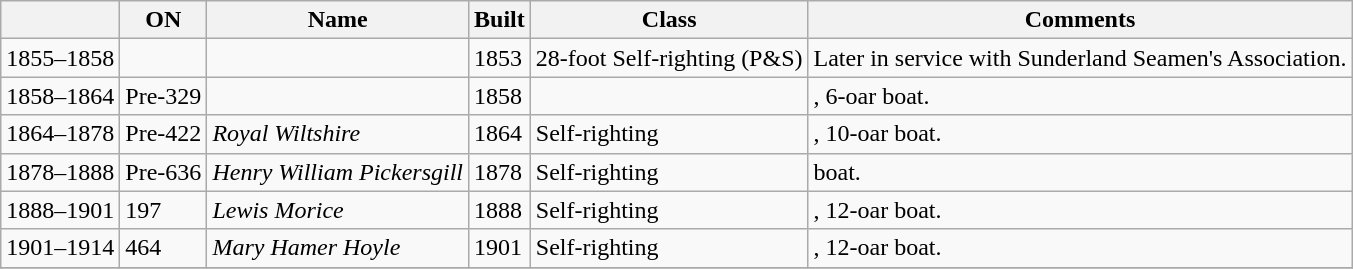<table class="wikitable">
<tr>
<th></th>
<th>ON</th>
<th>Name</th>
<th>Built</th>
<th>Class</th>
<th>Comments</th>
</tr>
<tr>
<td>1855–1858</td>
<td></td>
<td></td>
<td>1853</td>
<td>28-foot Self-righting (P&S)</td>
<td>Later in service with Sunderland Seamen's Association.</td>
</tr>
<tr>
<td>1858–1864</td>
<td>Pre-329</td>
<td></td>
<td>1858</td>
<td></td>
<td>, 6-oar boat.</td>
</tr>
<tr>
<td>1864–1878</td>
<td>Pre-422</td>
<td><em>Royal Wiltshire</em></td>
<td>1864</td>
<td>Self-righting</td>
<td>, 10-oar boat.</td>
</tr>
<tr>
<td>1878–1888</td>
<td>Pre-636</td>
<td><em>Henry William Pickersgill</em></td>
<td>1878</td>
<td>Self-righting</td>
<td> boat.</td>
</tr>
<tr>
<td>1888–1901</td>
<td>197</td>
<td><em>Lewis Morice</em></td>
<td>1888</td>
<td>Self-righting</td>
<td>, 12-oar boat.</td>
</tr>
<tr>
<td>1901–1914</td>
<td>464</td>
<td><em>Mary Hamer Hoyle</em></td>
<td>1901</td>
<td>Self-righting</td>
<td>, 12-oar boat.</td>
</tr>
<tr>
</tr>
</table>
